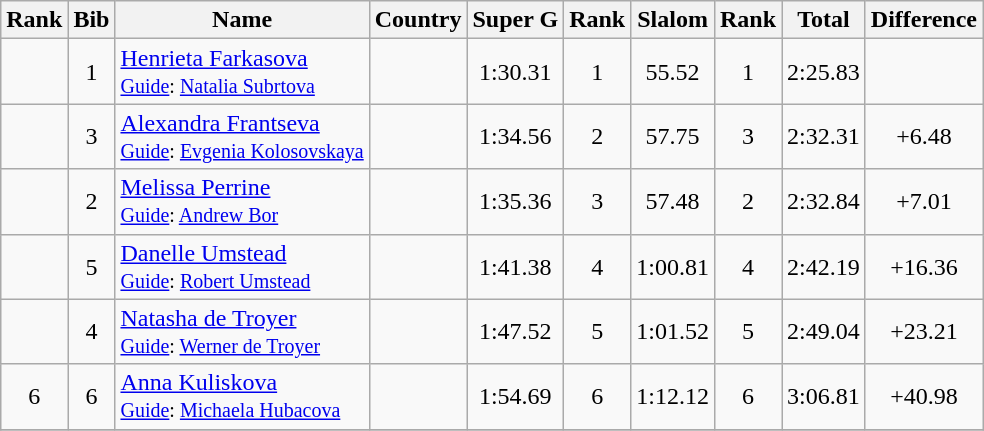<table class="wikitable sortable" style="text-align:center">
<tr>
<th>Rank</th>
<th>Bib</th>
<th>Name</th>
<th>Country</th>
<th>Super G</th>
<th>Rank</th>
<th>Slalom</th>
<th>Rank</th>
<th>Total</th>
<th>Difference</th>
</tr>
<tr>
<td></td>
<td>1</td>
<td align=left><a href='#'>Henrieta Farkasova</a><br><small><a href='#'>Guide</a>: <a href='#'>Natalia Subrtova</a></small></td>
<td align=left></td>
<td>1:30.31</td>
<td>1</td>
<td>55.52</td>
<td>1</td>
<td>2:25.83</td>
<td></td>
</tr>
<tr>
<td></td>
<td>3</td>
<td align=left><a href='#'>Alexandra Frantseva</a><br><small><a href='#'>Guide</a>: <a href='#'>Evgenia Kolosovskaya</a></small></td>
<td align=left></td>
<td>1:34.56</td>
<td>2</td>
<td>57.75</td>
<td>3</td>
<td>2:32.31</td>
<td>+6.48</td>
</tr>
<tr>
<td></td>
<td>2</td>
<td align=left><a href='#'>Melissa Perrine</a><br><small><a href='#'>Guide</a>: <a href='#'>Andrew Bor</a></small></td>
<td align=left></td>
<td>1:35.36</td>
<td>3</td>
<td>57.48</td>
<td>2</td>
<td>2:32.84</td>
<td>+7.01</td>
</tr>
<tr>
<td></td>
<td>5</td>
<td align=left><a href='#'>Danelle Umstead</a><br><small><a href='#'>Guide</a>: <a href='#'>Robert Umstead</a></small></td>
<td align=left></td>
<td>1:41.38</td>
<td>4</td>
<td>1:00.81</td>
<td>4</td>
<td>2:42.19</td>
<td>+16.36</td>
</tr>
<tr>
<td></td>
<td>4</td>
<td align=left><a href='#'>Natasha de Troyer</a><br><small><a href='#'>Guide</a>: <a href='#'>Werner de Troyer</a></small></td>
<td align=left></td>
<td>1:47.52</td>
<td>5</td>
<td>1:01.52</td>
<td>5</td>
<td>2:49.04</td>
<td>+23.21</td>
</tr>
<tr>
<td>6</td>
<td>6</td>
<td align=left><a href='#'>Anna Kuliskova</a><br><small><a href='#'>Guide</a>: <a href='#'>Michaela Hubacova</a></small></td>
<td align=left></td>
<td>1:54.69</td>
<td>6</td>
<td>1:12.12</td>
<td>6</td>
<td>3:06.81</td>
<td>+40.98</td>
</tr>
<tr>
</tr>
</table>
